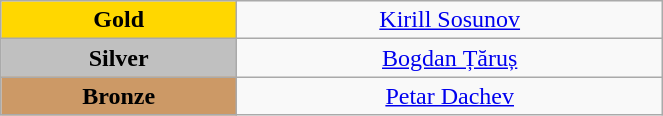<table class="wikitable" style=" text-align:center; " width="35%">
<tr>
<td bgcolor="gold"><strong>Gold</strong></td>
<td><a href='#'>Kirill Sosunov</a><br>  <small><em></em></small></td>
</tr>
<tr>
<td bgcolor="silver"><strong>Silver</strong></td>
<td><a href='#'>Bogdan Țăruș</a><br> <small><em></em></small></td>
</tr>
<tr>
<td bgcolor="CC9966"><strong>Bronze</strong></td>
<td><a href='#'>Petar Dachev</a><br>  <small><em></em></small></td>
</tr>
</table>
